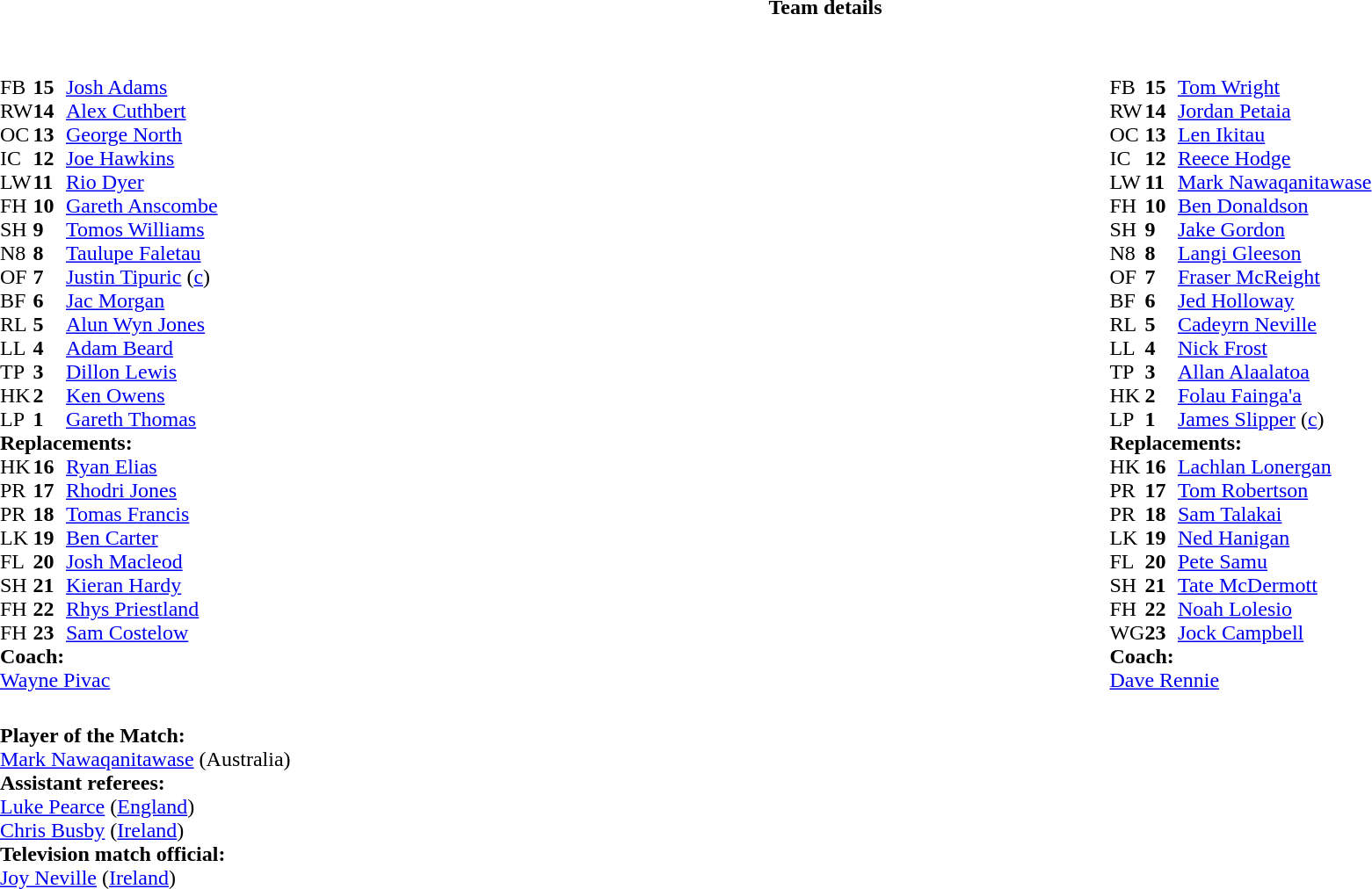<table border="0" style="width:100%;" class="collapsible collapsed">
<tr>
<th>Team details</th>
</tr>
<tr>
<td><br><table style="width:100%">
<tr>
<td style="vertical-align:top;width:50%"><br><table cellspacing="0" cellpadding="0">
<tr>
<th width="25"></th>
<th width="25"></th>
</tr>
<tr>
<td>FB</td>
<td><strong>15</strong></td>
<td><a href='#'>Josh Adams</a></td>
</tr>
<tr>
<td>RW</td>
<td><strong>14</strong></td>
<td><a href='#'>Alex Cuthbert</a></td>
<td></td>
<td></td>
<td></td>
</tr>
<tr>
<td>OC</td>
<td><strong>13</strong></td>
<td><a href='#'>George North</a></td>
</tr>
<tr>
<td>IC</td>
<td><strong>12</strong></td>
<td><a href='#'>Joe Hawkins</a></td>
</tr>
<tr>
<td>LW</td>
<td><strong>11</strong></td>
<td><a href='#'>Rio Dyer</a></td>
</tr>
<tr>
<td>FH</td>
<td><strong>10</strong></td>
<td><a href='#'>Gareth Anscombe</a></td>
<td></td>
<td></td>
</tr>
<tr>
<td>SH</td>
<td><strong>9</strong></td>
<td><a href='#'>Tomos Williams</a></td>
<td></td>
<td></td>
</tr>
<tr>
<td>N8</td>
<td><strong>8</strong></td>
<td><a href='#'>Taulupe Faletau</a></td>
<td></td>
<td></td>
</tr>
<tr>
<td>OF</td>
<td><strong>7</strong></td>
<td><a href='#'>Justin Tipuric</a> (<a href='#'>c</a>)</td>
<td></td>
</tr>
<tr>
<td>BF</td>
<td><strong>6</strong></td>
<td><a href='#'>Jac Morgan</a></td>
</tr>
<tr>
<td>RL</td>
<td><strong>5</strong></td>
<td><a href='#'>Alun Wyn Jones</a></td>
<td></td>
<td></td>
</tr>
<tr>
<td>LL</td>
<td><strong>4</strong></td>
<td><a href='#'>Adam Beard</a></td>
</tr>
<tr>
<td>TP</td>
<td><strong>3</strong></td>
<td><a href='#'>Dillon Lewis</a></td>
<td></td>
<td></td>
</tr>
<tr>
<td>HK</td>
<td><strong>2</strong></td>
<td><a href='#'>Ken Owens</a></td>
<td></td>
<td></td>
<td></td>
</tr>
<tr>
<td>LP</td>
<td><strong>1</strong></td>
<td><a href='#'>Gareth Thomas</a></td>
<td></td>
<td></td>
</tr>
<tr>
<td colspan="3"><strong>Replacements:</strong></td>
</tr>
<tr>
<td>HK</td>
<td><strong>16</strong></td>
<td><a href='#'>Ryan Elias</a></td>
<td></td>
<td></td>
</tr>
<tr>
<td>PR</td>
<td><strong>17</strong></td>
<td><a href='#'>Rhodri Jones</a></td>
<td></td>
<td></td>
</tr>
<tr>
<td>PR</td>
<td><strong>18</strong></td>
<td><a href='#'>Tomas Francis</a></td>
<td></td>
<td></td>
</tr>
<tr>
<td>LK</td>
<td><strong>19</strong></td>
<td><a href='#'>Ben Carter</a></td>
<td></td>
<td></td>
</tr>
<tr>
<td>FL</td>
<td><strong>20</strong></td>
<td><a href='#'>Josh Macleod</a></td>
<td></td>
<td></td>
</tr>
<tr>
<td>SH</td>
<td><strong>21</strong></td>
<td><a href='#'>Kieran Hardy</a></td>
<td></td>
<td></td>
</tr>
<tr>
<td>FH</td>
<td><strong>22</strong></td>
<td><a href='#'>Rhys Priestland</a></td>
<td></td>
<td></td>
</tr>
<tr>
<td>FH</td>
<td><strong>23</strong></td>
<td><a href='#'>Sam Costelow</a></td>
</tr>
<tr>
<td colspan="3"><strong>Coach:</strong></td>
</tr>
<tr>
<td colspan="3"> <a href='#'>Wayne Pivac</a></td>
</tr>
</table>
</td>
<td style="vertical-align:top"></td>
<td style="vertical-align:top;width:50%"><br><table cellspacing="0" cellpadding="0" style="margin:auto">
<tr>
<th width="25"></th>
<th width="25"></th>
</tr>
<tr>
<td>FB</td>
<td><strong>15</strong></td>
<td><a href='#'>Tom Wright</a></td>
</tr>
<tr>
<td>RW</td>
<td><strong>14</strong></td>
<td><a href='#'>Jordan Petaia</a></td>
<td></td>
<td></td>
</tr>
<tr>
<td>OC</td>
<td><strong>13</strong></td>
<td><a href='#'>Len Ikitau</a></td>
</tr>
<tr>
<td>IC</td>
<td><strong>12</strong></td>
<td><a href='#'>Reece Hodge</a></td>
</tr>
<tr>
<td>LW</td>
<td><strong>11</strong></td>
<td><a href='#'>Mark Nawaqanitawase</a></td>
</tr>
<tr>
<td>FH</td>
<td><strong>10</strong></td>
<td><a href='#'>Ben Donaldson</a></td>
<td></td>
<td></td>
</tr>
<tr>
<td>SH</td>
<td><strong>9</strong></td>
<td><a href='#'>Jake Gordon</a></td>
<td></td>
<td></td>
</tr>
<tr>
<td>N8</td>
<td><strong>8</strong></td>
<td><a href='#'>Langi Gleeson</a></td>
<td></td>
<td></td>
</tr>
<tr>
<td>OF</td>
<td><strong>7</strong></td>
<td><a href='#'>Fraser McReight</a></td>
</tr>
<tr>
<td>BF</td>
<td><strong>6</strong></td>
<td><a href='#'>Jed Holloway</a></td>
</tr>
<tr>
<td>RL</td>
<td><strong>5</strong></td>
<td><a href='#'>Cadeyrn Neville</a></td>
<td></td>
<td></td>
</tr>
<tr>
<td>LL</td>
<td><strong>4</strong></td>
<td><a href='#'>Nick Frost</a></td>
</tr>
<tr>
<td>TP</td>
<td><strong>3</strong></td>
<td><a href='#'>Allan Alaalatoa</a></td>
<td></td>
<td></td>
</tr>
<tr>
<td>HK</td>
<td><strong>2</strong></td>
<td><a href='#'>Folau Fainga'a</a></td>
<td></td>
<td></td>
</tr>
<tr>
<td>LP</td>
<td><strong>1</strong></td>
<td><a href='#'>James Slipper</a> (<a href='#'>c</a>)</td>
<td></td>
<td></td>
<td></td>
<td></td>
</tr>
<tr>
<td colspan="3"><strong>Replacements:</strong></td>
</tr>
<tr>
<td>HK</td>
<td><strong>16</strong></td>
<td><a href='#'>Lachlan Lonergan</a></td>
<td></td>
<td></td>
</tr>
<tr>
<td>PR</td>
<td><strong>17</strong></td>
<td><a href='#'>Tom Robertson</a></td>
<td></td>
<td></td>
<td></td>
<td></td>
</tr>
<tr>
<td>PR</td>
<td><strong>18</strong></td>
<td><a href='#'>Sam Talakai</a></td>
<td></td>
<td></td>
</tr>
<tr>
<td>LK</td>
<td><strong>19</strong></td>
<td><a href='#'>Ned Hanigan</a></td>
<td></td>
<td></td>
</tr>
<tr>
<td>FL</td>
<td><strong>20</strong></td>
<td><a href='#'>Pete Samu</a></td>
<td></td>
<td></td>
</tr>
<tr>
<td>SH</td>
<td><strong>21</strong></td>
<td><a href='#'>Tate McDermott</a></td>
<td></td>
<td></td>
</tr>
<tr>
<td>FH</td>
<td><strong>22</strong></td>
<td><a href='#'>Noah Lolesio</a></td>
<td></td>
<td></td>
</tr>
<tr>
<td>WG</td>
<td><strong>23</strong></td>
<td><a href='#'>Jock Campbell</a></td>
<td></td>
<td></td>
</tr>
<tr>
<td colspan="3"><strong>Coach:</strong></td>
</tr>
<tr>
<td colspan="3"> <a href='#'>Dave Rennie</a></td>
</tr>
</table>
</td>
</tr>
</table>
<table style="width:100%">
<tr>
<td><br><strong>Player of the Match:</strong>
<br><a href='#'>Mark Nawaqanitawase</a> (Australia)<br><strong>Assistant referees:</strong>
<br><a href='#'>Luke Pearce</a> (<a href='#'>England</a>)
<br><a href='#'>Chris Busby</a> (<a href='#'>Ireland</a>)
<br><strong>Television match official:</strong>
<br><a href='#'>Joy Neville</a> (<a href='#'>Ireland</a>)</td>
</tr>
</table>
</td>
</tr>
</table>
